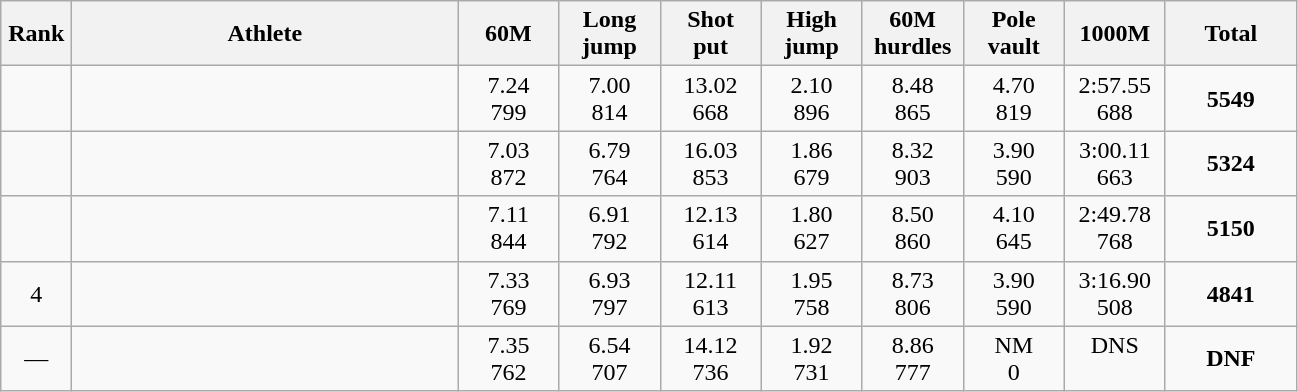<table class=wikitable style="text-align:center">
<tr>
<th width=40>Rank</th>
<th width=250>Athlete</th>
<th width=60>60M</th>
<th width=60>Long<br> jump</th>
<th width=60>Shot<br> put</th>
<th width=60>High<br> jump</th>
<th width=60>60M<br> hurdles</th>
<th width=60>Pole<br> vault</th>
<th width=60>1000M</th>
<th width=80>Total</th>
</tr>
<tr>
<td></td>
<td align=left></td>
<td>7.24<br>799</td>
<td>7.00<br>814</td>
<td>13.02<br>668</td>
<td>2.10<br>896</td>
<td>8.48<br>865</td>
<td>4.70<br>819</td>
<td>2:57.55<br>688</td>
<td><strong>5549</strong></td>
</tr>
<tr>
<td></td>
<td align=left></td>
<td>7.03<br>872</td>
<td>6.79<br>764</td>
<td>16.03<br>853</td>
<td>1.86<br>679</td>
<td>8.32<br>903</td>
<td>3.90<br>590</td>
<td>3:00.11<br>663</td>
<td><strong>5324</strong></td>
</tr>
<tr>
<td></td>
<td align=left></td>
<td>7.11<br>844</td>
<td>6.91<br>792</td>
<td>12.13<br>614</td>
<td>1.80<br>627</td>
<td>8.50<br>860</td>
<td>4.10<br>645</td>
<td>2:49.78<br>768</td>
<td><strong>5150</strong></td>
</tr>
<tr>
<td>4</td>
<td align=left></td>
<td>7.33<br>769</td>
<td>6.93<br>797</td>
<td>12.11<br>613</td>
<td>1.95<br>758</td>
<td>8.73<br>806</td>
<td>3.90<br>590</td>
<td>3:16.90<br>508</td>
<td><strong>4841</strong></td>
</tr>
<tr>
<td>—</td>
<td align=left></td>
<td>7.35<br>762</td>
<td>6.54<br>707</td>
<td>14.12<br>736</td>
<td>1.92<br>731</td>
<td>8.86<br>777</td>
<td>NM<br>0</td>
<td>DNS<br> </td>
<td><strong>DNF</strong></td>
</tr>
</table>
